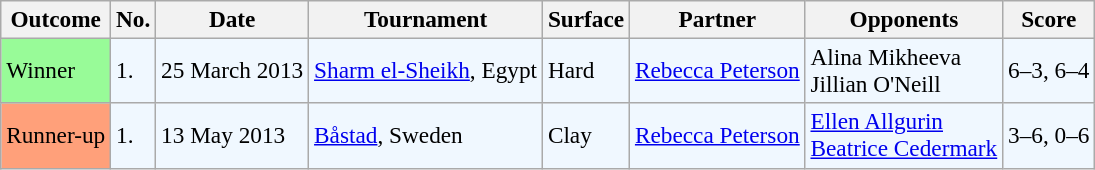<table class="sortable wikitable" style=font-size:97%>
<tr>
<th>Outcome</th>
<th>No.</th>
<th>Date</th>
<th>Tournament</th>
<th>Surface</th>
<th>Partner</th>
<th>Opponents</th>
<th>Score</th>
</tr>
<tr style="background:#f0f8ff;">
<td style="background:#98fb98;">Winner</td>
<td>1.</td>
<td>25 March 2013</td>
<td><a href='#'>Sharm el-Sheikh</a>, Egypt</td>
<td>Hard</td>
<td> <a href='#'>Rebecca Peterson</a></td>
<td> Alina Mikheeva <br>  Jillian O'Neill</td>
<td>6–3, 6–4</td>
</tr>
<tr style="background:#f0f8ff;">
<td style="background:#ffa07a;">Runner-up</td>
<td>1.</td>
<td>13 May 2013</td>
<td><a href='#'>Båstad</a>, Sweden</td>
<td>Clay</td>
<td> <a href='#'>Rebecca Peterson</a></td>
<td> <a href='#'>Ellen Allgurin</a> <br>  <a href='#'>Beatrice Cedermark</a></td>
<td>3–6, 0–6</td>
</tr>
</table>
